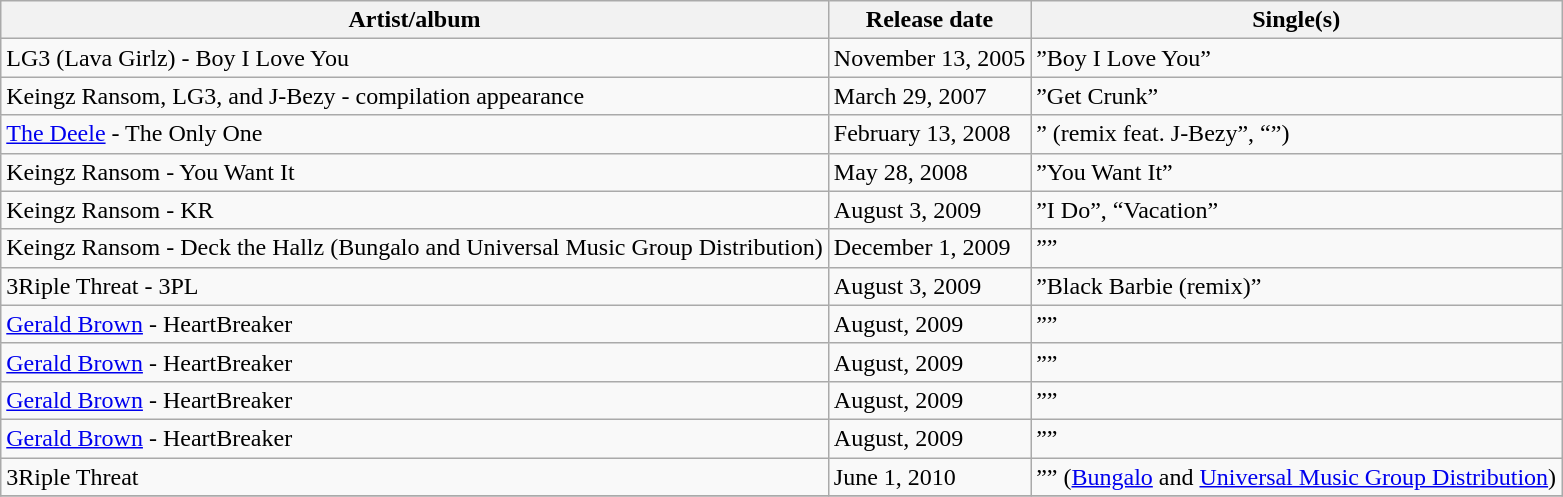<table class="wikitable">
<tr>
<th>Artist/album</th>
<th>Release date</th>
<th>Single(s)</th>
</tr>
<tr>
<td>LG3 (Lava Girlz) - Boy I Love You</td>
<td>November 13, 2005</td>
<td>”Boy I Love You”</td>
</tr>
<tr>
<td>Keingz Ransom, LG3, and J-Bezy - compilation appearance</td>
<td>March 29, 2007</td>
<td>”Get Crunk”</td>
</tr>
<tr>
<td><a href='#'>The Deele</a> - The Only One</td>
<td>February 13, 2008</td>
<td>” (remix feat. J-Bezy”, “”)</td>
</tr>
<tr>
<td>Keingz Ransom - You Want It</td>
<td>May 28, 2008</td>
<td>”You Want It”</td>
</tr>
<tr>
<td>Keingz Ransom - KR</td>
<td>August 3, 2009</td>
<td>”I Do”, “Vacation”</td>
</tr>
<tr>
<td>Keingz Ransom - Deck the Hallz (Bungalo and Universal Music Group Distribution)</td>
<td>December 1, 2009</td>
<td>””</td>
</tr>
<tr>
<td>3Riple Threat - 3PL</td>
<td>August 3, 2009</td>
<td>”Black Barbie (remix)”</td>
</tr>
<tr>
<td><a href='#'>Gerald Brown</a> - HeartBreaker</td>
<td>August, 2009</td>
<td>””</td>
</tr>
<tr>
<td><a href='#'>Gerald Brown</a> - HeartBreaker</td>
<td>August, 2009</td>
<td>””</td>
</tr>
<tr>
<td><a href='#'>Gerald Brown</a> - HeartBreaker</td>
<td>August, 2009</td>
<td>””</td>
</tr>
<tr>
<td><a href='#'>Gerald Brown</a> - HeartBreaker</td>
<td>August, 2009</td>
<td>””</td>
</tr>
<tr>
<td>3Riple Threat</td>
<td>June 1, 2010</td>
<td>”” (<a href='#'>Bungalo</a> and <a href='#'>Universal Music Group Distribution</a>)</td>
</tr>
<tr>
</tr>
</table>
